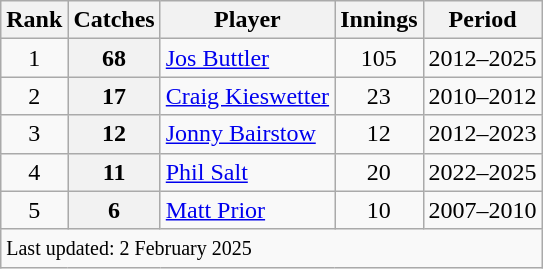<table class="wikitable plainrowheaders">
<tr>
<th scope=col>Rank</th>
<th scope=col>Catches</th>
<th scope=col>Player</th>
<th scope=col>Innings</th>
<th scope=col>Period</th>
</tr>
<tr>
<td align=center>1</td>
<th scope=row style=text-align:center;>68</th>
<td><a href='#'>Jos Buttler</a></td>
<td align=center>105</td>
<td>2012–2025</td>
</tr>
<tr>
<td align=center>2</td>
<th scope=row style=text-align:center;>17</th>
<td><a href='#'>Craig Kieswetter</a></td>
<td align=center>23</td>
<td>2010–2012</td>
</tr>
<tr>
<td align=center>3</td>
<th scope=row style=text-align:center;>12</th>
<td><a href='#'>Jonny Bairstow</a></td>
<td align=center>12</td>
<td>2012–2023</td>
</tr>
<tr>
<td align=center>4</td>
<th scope=row style=text-align:center;>11</th>
<td><a href='#'>Phil Salt</a></td>
<td align=center>20</td>
<td>2022–2025</td>
</tr>
<tr>
<td align=center>5</td>
<th scope=row style=text-align:center;>6</th>
<td><a href='#'>Matt Prior</a></td>
<td align=center>10</td>
<td>2007–2010</td>
</tr>
<tr>
<td colspan=5><small>Last updated: 2 February 2025</small></td>
</tr>
</table>
